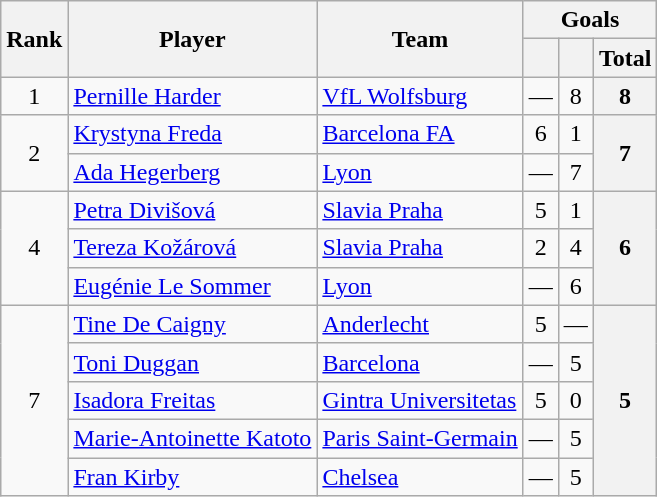<table class="wikitable" style="text-align:center">
<tr>
<th rowspan=2>Rank</th>
<th rowspan=2>Player</th>
<th rowspan=2>Team</th>
<th colspan=3>Goals</th>
</tr>
<tr>
<th></th>
<th></th>
<th>Total</th>
</tr>
<tr>
<td>1</td>
<td align=left> <a href='#'>Pernille Harder</a></td>
<td align=left> <a href='#'>VfL Wolfsburg</a></td>
<td>—</td>
<td>8</td>
<th>8</th>
</tr>
<tr>
<td rowspan=2>2</td>
<td align=left> <a href='#'>Krystyna Freda</a></td>
<td align=left> <a href='#'>Barcelona FA</a></td>
<td>6</td>
<td>1</td>
<th rowspan=2>7</th>
</tr>
<tr>
<td align=left> <a href='#'>Ada Hegerberg</a></td>
<td align=left> <a href='#'>Lyon</a></td>
<td>—</td>
<td>7</td>
</tr>
<tr>
<td rowspan=3>4</td>
<td align=left> <a href='#'>Petra Divišová</a></td>
<td align=left> <a href='#'>Slavia Praha</a></td>
<td>5</td>
<td>1</td>
<th rowspan=3>6</th>
</tr>
<tr>
<td align=left> <a href='#'>Tereza Kožárová</a></td>
<td align=left> <a href='#'>Slavia Praha</a></td>
<td>2</td>
<td>4</td>
</tr>
<tr>
<td align=left> <a href='#'>Eugénie Le Sommer</a></td>
<td align=left> <a href='#'>Lyon</a></td>
<td>—</td>
<td>6</td>
</tr>
<tr>
<td rowspan=5>7</td>
<td align=left> <a href='#'>Tine De Caigny</a></td>
<td align=left> <a href='#'>Anderlecht</a></td>
<td>5</td>
<td>—</td>
<th rowspan=5>5</th>
</tr>
<tr>
<td align=left> <a href='#'>Toni Duggan</a></td>
<td align=left> <a href='#'>Barcelona</a></td>
<td>—</td>
<td>5</td>
</tr>
<tr>
<td align=left> <a href='#'>Isadora Freitas</a></td>
<td align=left> <a href='#'>Gintra Universitetas</a></td>
<td>5</td>
<td>0</td>
</tr>
<tr>
<td align=left> <a href='#'>Marie-Antoinette Katoto</a></td>
<td align=left> <a href='#'>Paris Saint-Germain</a></td>
<td>—</td>
<td>5</td>
</tr>
<tr>
<td align=left> <a href='#'>Fran Kirby</a></td>
<td align=left> <a href='#'>Chelsea</a></td>
<td>—</td>
<td>5</td>
</tr>
</table>
